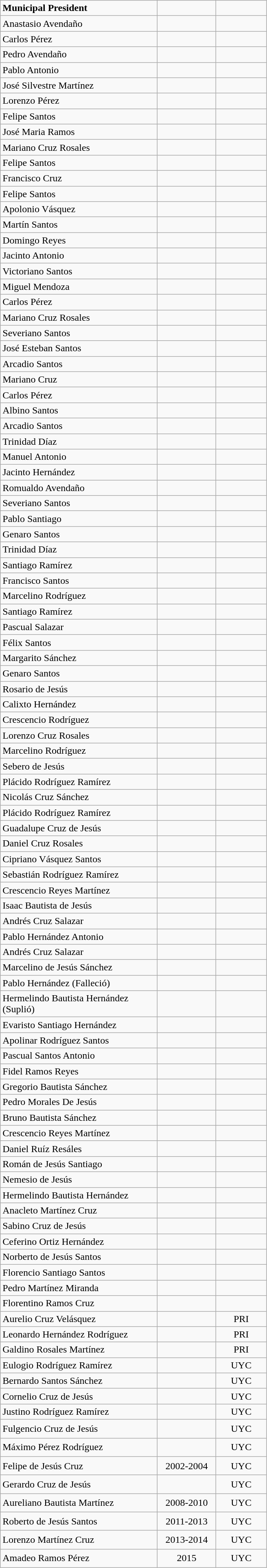<table class="wikitable" align="center" width="437">
<tr>
<td valign="CENTER" width="59%"><strong>Municipal President</strong></td>
<td valign="CENTER" width="22%"></td>
<td valign="CENTER" width="19%"></td>
</tr>
<tr>
<td valign="CENTER" width="59%">Anastasio Avendaño</td>
<td valign="CENTER" width="22%"></td>
<td valign="CENTER" width="19%"></td>
</tr>
<tr>
<td valign="CENTER" width="59%">Carlos Pérez</td>
<td valign="CENTER" width="22%"></td>
<td valign="CENTER" width="19%"></td>
</tr>
<tr>
<td valign="CENTER" width="59%">Pedro Avendaño</td>
<td valign="CENTER" width="22%"></td>
<td valign="CENTER" width="19%"></td>
</tr>
<tr>
<td valign="CENTER" width="59%">Pablo Antonio</td>
<td valign="CENTER" width="22%"></td>
<td valign="CENTER" width="19%"></td>
</tr>
<tr>
<td valign="CENTER" width="59%">José Silvestre Martínez</td>
<td valign="CENTER" width="22%"></td>
<td valign="CENTER" width="19%"></td>
</tr>
<tr>
<td valign="CENTER" width="59%">Lorenzo Pérez</td>
<td valign="CENTER" width="22%"></td>
<td valign="CENTER" width="19%"></td>
</tr>
<tr>
<td valign="CENTER" width="59%">Felipe Santos</td>
<td valign="CENTER" width="22%"></td>
<td valign="CENTER" width="19%"></td>
</tr>
<tr>
<td valign="CENTER" width="59%">José Maria Ramos</td>
<td valign="CENTER" width="22%"></td>
<td valign="CENTER" width="19%"></td>
</tr>
<tr>
<td valign="CENTER" width="59%">Mariano Cruz Rosales</td>
<td valign="CENTER" width="22%"></td>
<td valign="CENTER" width="19%"></td>
</tr>
<tr>
<td valign="CENTER" width="59%">Felipe Santos</td>
<td valign="CENTER" width="22%"></td>
<td valign="CENTER" width="19%"></td>
</tr>
<tr>
<td valign="CENTER" width="59%">Francisco Cruz</td>
<td valign="CENTER" width="22%"></td>
<td valign="CENTER" width="19%"></td>
</tr>
<tr>
<td valign="CENTER" width="59%">Felipe Santos</td>
<td valign="CENTER" width="22%"></td>
<td valign="CENTER" width="19%"></td>
</tr>
<tr>
<td valign="CENTER" width="59%">Apolonio Vásquez</td>
<td valign="CENTER" width="22%"></td>
<td valign="CENTER" width="19%"></td>
</tr>
<tr>
<td valign="CENTER" width="59%">Martín Santos</td>
<td valign="CENTER" width="22%"></td>
<td valign="CENTER" width="19%"></td>
</tr>
<tr>
<td valign="CENTER" width="59%">Domingo Reyes</td>
<td valign="CENTER" width="22%"></td>
<td valign="CENTER" width="19%"></td>
</tr>
<tr>
<td valign="CENTER" width="59%">Jacinto Antonio</td>
<td valign="CENTER" width="22%"></td>
<td valign="CENTER" width="19%"></td>
</tr>
<tr>
<td valign="CENTER" width="59%">Victoriano Santos</td>
<td valign="CENTER" width="22%"></td>
<td valign="CENTER" width="19%"></td>
</tr>
<tr>
<td valign="CENTER" width="59%">Miguel Mendoza</td>
<td valign="CENTER" width="22%"></td>
<td valign="CENTER" width="19%"></td>
</tr>
<tr>
<td valign="CENTER" width="59%">Carlos Pérez</td>
<td valign="CENTER" width="22%"></td>
<td valign="CENTER" width="19%"></td>
</tr>
<tr>
<td valign="CENTER" width="59%">Mariano Cruz Rosales</td>
<td valign="CENTER" width="22%"></td>
<td valign="CENTER" width="19%"></td>
</tr>
<tr>
<td valign="CENTER" width="59%">Severiano Santos</td>
<td valign="CENTER" width="22%"></td>
<td valign="CENTER" width="19%"></td>
</tr>
<tr>
<td valign="CENTER" width="59%">José Esteban Santos</td>
<td valign="CENTER" width="22%"></td>
<td valign="CENTER" width="19%"></td>
</tr>
<tr>
<td valign="CENTER" width="59%">Arcadio Santos</td>
<td valign="CENTER" width="22%"></td>
<td valign="CENTER" width="19%"></td>
</tr>
<tr>
<td valign="CENTER" width="59%">Mariano Cruz</td>
<td valign="CENTER" width="22%"></td>
<td valign="CENTER" width="19%"></td>
</tr>
<tr>
<td valign="CENTER" width="59%">Carlos Pérez</td>
<td valign="CENTER" width="22%"></td>
<td valign="CENTER" width="19%"></td>
</tr>
<tr>
<td valign="CENTER" width="59%">Albino Santos</td>
<td valign="CENTER" width="22%"></td>
<td valign="CENTER" width="19%"></td>
</tr>
<tr>
<td valign="CENTER" width="59%">Arcadio Santos</td>
<td valign="CENTER" width="22%"></td>
<td valign="CENTER" width="19%"></td>
</tr>
<tr>
<td valign="CENTER" width="59%">Trinidad Díaz</td>
<td valign="CENTER" width="22%"></td>
<td valign="CENTER" width="19%"></td>
</tr>
<tr>
<td valign="CENTER" width="59%">Manuel Antonio</td>
<td valign="CENTER" width="22%"></td>
<td valign="CENTER" width="19%"></td>
</tr>
<tr>
<td valign="CENTER" width="59%">Jacinto Hernández</td>
<td valign="CENTER" width="22%"></td>
<td valign="CENTER" width="19%"></td>
</tr>
<tr>
<td valign="CENTER" width="59%">Romualdo Avendaño</td>
<td valign="CENTER" width="22%"></td>
<td valign="CENTER" width="19%"></td>
</tr>
<tr>
<td valign="CENTER" width="59%">Severiano Santos</td>
<td valign="CENTER" width="22%"></td>
<td valign="CENTER" width="19%"></td>
</tr>
<tr>
<td valign="CENTER" width="59%">Pablo Santiago</td>
<td valign="CENTER" width="22%"></td>
<td valign="CENTER" width="19%"></td>
</tr>
<tr>
<td valign="CENTER" width="59%">Genaro Santos</td>
<td valign="CENTER" width="22%"></td>
<td valign="CENTER" width="19%"></td>
</tr>
<tr>
<td valign="CENTER" width="59%">Trinidad Díaz</td>
<td valign="CENTER" width="22%"></td>
<td valign="CENTER" width="19%"></td>
</tr>
<tr>
<td valign="CENTER" width="59%">Santiago Ramírez</td>
<td valign="CENTER" width="22%"></td>
<td valign="CENTER" width="19%"></td>
</tr>
<tr>
<td valign="CENTER" width="59%">Francisco Santos</td>
<td valign="CENTER" width="22%"></td>
<td valign="CENTER" width="19%"></td>
</tr>
<tr>
<td valign="CENTER" width="59%">Marcelino Rodríguez</td>
<td valign="CENTER" width="22%"></td>
<td valign="CENTER" width="19%"></td>
</tr>
<tr>
<td valign="CENTER" width="59%">Santiago Ramírez</td>
<td valign="CENTER" width="22%"></td>
<td valign="CENTER" width="19%"></td>
</tr>
<tr>
<td valign="CENTER" width="59%">Pascual Salazar</td>
<td valign="CENTER" width="22%"></td>
<td valign="CENTER" width="19%"></td>
</tr>
<tr>
<td valign="CENTER" width="59%">Félix Santos</td>
<td valign="CENTER" width="22%"></td>
<td valign="CENTER" width="19%"></td>
</tr>
<tr>
<td valign="CENTER" width="59%">Margarito Sánchez</td>
<td valign="CENTER" width="22%"></td>
<td valign="CENTER" width="19%"></td>
</tr>
<tr>
<td valign="CENTER" width="59%">Genaro Santos</td>
<td valign="CENTER" width="22%"></td>
<td valign="CENTER" width="19%"></td>
</tr>
<tr>
<td valign="CENTER" width="59%">Rosario de Jesús</td>
<td valign="CENTER" width="22%"></td>
<td valign="CENTER" width="19%"></td>
</tr>
<tr>
<td valign="CENTER" width="59%">Calixto Hernández</td>
<td valign="CENTER" width="22%"></td>
<td valign="CENTER" width="19%"></td>
</tr>
<tr>
<td valign="CENTER" width="59%">Crescencio Rodríguez</td>
<td valign="CENTER" width="22%"></td>
<td valign="CENTER" width="19%"></td>
</tr>
<tr>
<td valign="CENTER" width="59%">Lorenzo Cruz Rosales</td>
<td valign="CENTER" width="22%"></td>
<td valign="CENTER" width="19%"></td>
</tr>
<tr>
<td valign="CENTER" width="59%">Marcelino Rodríguez</td>
<td valign="CENTER" width="22%"></td>
<td valign="CENTER" width="19%"></td>
</tr>
<tr>
<td valign="CENTER" width="59%">Sebero de Jesús</td>
<td valign="CENTER" width="22%"></td>
<td valign="CENTER" width="19%"></td>
</tr>
<tr>
<td valign="CENTER" width="59%">Plácido Rodríguez Ramírez</td>
<td valign="CENTER" width="22%"></td>
<td valign="CENTER" width="19%"></td>
</tr>
<tr>
<td valign="CENTER" width="59%">Nicolás Cruz Sánchez</td>
<td valign="CENTER" width="22%"></td>
<td valign="CENTER" width="19%"></td>
</tr>
<tr>
<td valign="CENTER" width="59%">Plácido Rodríguez Ramírez</td>
<td valign="CENTER" width="22%"></td>
<td valign="CENTER" width="19%"></td>
</tr>
<tr>
<td valign="CENTER" width="59%">Guadalupe Cruz de Jesús</td>
<td valign="CENTER" width="22%"></td>
<td valign="CENTER" width="19%"></td>
</tr>
<tr>
<td valign="CENTER" width="59%">Daniel Cruz Rosales</td>
<td valign="CENTER" width="22%"></td>
<td valign="CENTER" width="19%"></td>
</tr>
<tr>
<td valign="CENTER" width="59%">Cipriano Vásquez Santos</td>
<td valign="CENTER" width="22%"></td>
<td valign="CENTER" width="19%"></td>
</tr>
<tr>
<td valign="CENTER" width="59%">Sebastián Rodríguez Ramírez</td>
<td valign="CENTER" width="22%"></td>
<td valign="CENTER" width="19%"></td>
</tr>
<tr>
<td valign="CENTER" width="59%">Crescencio Reyes Martínez</td>
<td valign="CENTER" width="22%"></td>
<td valign="CENTER" width="19%"></td>
</tr>
<tr>
<td valign="CENTER" width="59%">Isaac Bautista de Jesús</td>
<td valign="CENTER" width="22%"></td>
<td valign="CENTER" width="19%"></td>
</tr>
<tr>
<td valign="CENTER" width="59%">Andrés Cruz Salazar</td>
<td valign="CENTER" width="22%"></td>
<td valign="CENTER" width="19%"></td>
</tr>
<tr>
<td valign="CENTER" width="59%">Pablo Hernández Antonio</td>
<td valign="CENTER" width="22%"></td>
<td valign="CENTER" width="19%"></td>
</tr>
<tr>
<td valign="CENTER" width="59%">Andrés Cruz Salazar</td>
<td valign="CENTER" width="22%"></td>
<td valign="CENTER" width="19%"></td>
</tr>
<tr>
<td valign="CENTER" width="59%">Marcelino de Jesús Sánchez</td>
<td valign="CENTER" width="22%"></td>
<td valign="CENTER" width="19%"></td>
</tr>
<tr>
<td valign="CENTER" width="59%">Pablo Hernández (Falleció)</td>
<td valign="CENTER" width="22%"></td>
<td valign="CENTER" width="19%"></td>
</tr>
<tr>
<td valign="CENTER" width="59%">Hermelindo Bautista Hernández (Suplió)</td>
<td valign="CENTER" width="22%"></td>
<td valign="CENTER" width="19%"></td>
</tr>
<tr>
<td valign="CENTER" width="59%">Evaristo Santiago Hernández</td>
<td valign="CENTER" width="22%"></td>
<td valign="CENTER" width="19%"></td>
</tr>
<tr>
<td valign="CENTER" width="59%">Apolinar Rodríguez Santos</td>
<td valign="CENTER" width="22%"></td>
<td valign="CENTER" width="19%"></td>
</tr>
<tr>
<td valign="CENTER" width="59%">Pascual Santos Antonio</td>
<td valign="CENTER" width="22%"></td>
<td valign="CENTER" width="19%"></td>
</tr>
<tr>
<td valign="CENTER" width="59%">Fidel Ramos Reyes</td>
<td valign="CENTER" width="22%"></td>
<td valign="CENTER" width="19%"></td>
</tr>
<tr>
<td valign="CENTER" width="59%">Gregorio Bautista Sánchez</td>
<td valign="CENTER" width="22%"></td>
<td valign="CENTER" width="19%"></td>
</tr>
<tr>
<td valign="CENTER" width="59%">Pedro Morales De Jesús</td>
<td valign="CENTER" width="22%"></td>
<td valign="CENTER" width="19%"></td>
</tr>
<tr>
<td valign="CENTER" width="59%">Bruno Bautista Sánchez</td>
<td valign="CENTER" width="22%"></td>
<td valign="CENTER" width="19%"></td>
</tr>
<tr>
<td valign="CENTER" width="59%">Crescencio Reyes Martínez</td>
<td valign="CENTER" width="22%"></td>
<td valign="CENTER" width="19%"></td>
</tr>
<tr>
<td valign="CENTER" width="59%">Daniel Ruíz Resáles</td>
<td valign="CENTER" width="22%"></td>
<td valign="CENTER" width="19%"></td>
</tr>
<tr>
<td valign="CENTER" width="59%">Román de Jesús Santiago</td>
<td valign="CENTER" width="22%"></td>
<td valign="CENTER" width="19%"></td>
</tr>
<tr>
<td valign="CENTER" width="59%">Nemesio de Jesús</td>
<td valign="CENTER" width="22%"></td>
<td valign="CENTER" width="19%"></td>
</tr>
<tr>
<td valign="CENTER" width="59%">Hermelindo Bautista Hernández</td>
<td valign="CENTER" width="22%"></td>
<td valign="CENTER" width="19%"></td>
</tr>
<tr>
<td valign="CENTER" width="59%">Anacleto Martínez Cruz</td>
<td valign="CENTER" width="22%"></td>
<td valign="CENTER" width="19%"></td>
</tr>
<tr>
<td valign="CENTER" width="59%">Sabino Cruz de Jesús</td>
<td valign="CENTER" width="22%"></td>
<td valign="CENTER" width="19%"></td>
</tr>
<tr>
<td valign="CENTER" width="59%">Ceferino Ortiz Hernández</td>
<td valign="CENTER" width="22%"></td>
<td valign="CENTER" width="19%"></td>
</tr>
<tr>
<td valign="CENTER" width="59%">Norberto de Jesús Santos</td>
<td valign="CENTER" width="22%"></td>
<td valign="CENTER" width="19%"></td>
</tr>
<tr>
<td valign="CENTER" width="59%">Florencio Santiago Santos</td>
<td valign="CENTER" width="22%"></td>
<td valign="CENTER" width="19%"></td>
</tr>
<tr>
<td valign="CENTER" width="59%">Pedro Martínez Miranda</td>
<td valign="CENTER" width="22%"></td>
<td valign="CENTER" width="19%"></td>
</tr>
<tr>
<td valign="CENTER" width="59%">Florentino Ramos Cruz</td>
<td valign="CENTER" width="22%"></td>
<td valign="CENTER" width="19%"></td>
</tr>
<tr>
<td valign="CENTER" width="59%">Aurelio Cruz Velásquez</td>
<td valign="CENTER" width="22%"></td>
<td width="19%" align="center" valign="CENTER">PRI</td>
</tr>
<tr>
<td valign="CENTER" width="59%">Leonardo Hernández Rodríguez</td>
<td valign="CENTER" width="22%"></td>
<td width="19%" align="center" valign="CENTER">PRI</td>
</tr>
<tr>
<td valign="CENTER" width="59%">Galdino Rosales Martínez</td>
<td valign="CENTER" width="22%"></td>
<td width="19%" align="center" valign="CENTER">PRI</td>
</tr>
<tr>
<td valign="CENTER" width="59%">Eulogio Rodríguez Ramírez</td>
<td valign="CENTER" width="22%"></td>
<td width="19%" align="center" valign="CENTER">UYC</td>
</tr>
<tr>
<td valign="CENTER" width="59%">Bernardo Santos Sánchez</td>
<td valign="CENTER" width="22%"></td>
<td width="19%" align="center" valign="CENTER">UYC</td>
</tr>
<tr>
<td valign="CENTER" width="59%">Cornelio Cruz de Jesús</td>
<td valign="CENTER" width="22%"></td>
<td width="19%" align="center" valign="CENTER">UYC</td>
</tr>
<tr>
<td valign="CENTER" width="59%">Justino Rodríguez Ramírez</td>
<td valign="CENTER" width="22%"></td>
<td width="19%" align="center" valign="CENTER">UYC</td>
</tr>
<tr>
<td width="59%" height="23" valign="CENTER">Fulgencio Cruz de Jesús</td>
<td valign="CENTER" width="22%"></td>
<td width="19%" align="center" valign="CENTER">UYC</td>
</tr>
<tr>
<td width="59%" height="23" valign="CENTER">Máximo Pérez Rodríguez</td>
<td valign="CENTER" width="22%"></td>
<td width="19%" align="center" valign="CENTER">UYC</td>
</tr>
<tr>
<td height="23">Felipe de Jesús Cruz</td>
<td align="center">2002-2004</td>
<td align="center">UYC</td>
</tr>
<tr>
<td height="23">Gerardo Cruz de Jesús</td>
<td></td>
<td align="center">UYC</td>
</tr>
<tr>
<td height="23">Aureliano Bautista Martínez</td>
<td align="center">2008-2010</td>
<td align="center">UYC</td>
</tr>
<tr>
<td height="23">Roberto de Jesús Santos</td>
<td align="center">2011-2013</td>
<td align="center">UYC</td>
</tr>
<tr>
<td height="23">Lorenzo Martínez Cruz</td>
<td align="center">2013-2014</td>
<td align="center">UYC</td>
</tr>
<tr>
<td height="23">Amadeo Ramos Pérez</td>
<td align="center">2015</td>
<td align="center">UYC</td>
</tr>
</table>
